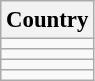<table class="wikitable" style="font-size:95%;">
<tr>
<th>Country</th>
</tr>
<tr>
<td></td>
</tr>
<tr>
<td></td>
</tr>
<tr>
<td></td>
</tr>
<tr>
<td></td>
</tr>
</table>
